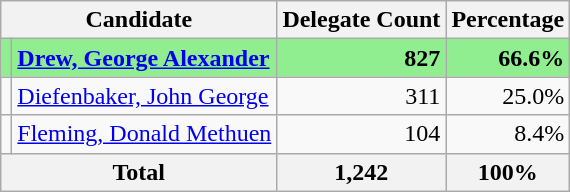<table class="wikitable">
<tr>
<th colspan="2">Candidate</th>
<th>Delegate Count</th>
<th>Percentage</th>
</tr>
<tr style="background:lightgreen;">
<td></td>
<td><strong><a href='#'>Drew, George Alexander</a></strong></td>
<td align="right"><strong>827</strong></td>
<td align="right"><strong>66.6%</strong></td>
</tr>
<tr>
<td></td>
<td><a href='#'>Diefenbaker, John George</a></td>
<td align="right">311</td>
<td align="right">25.0%</td>
</tr>
<tr>
<td></td>
<td><a href='#'>Fleming, Donald Methuen</a></td>
<td align="right">104</td>
<td align="right">8.4%</td>
</tr>
<tr>
<th colspan="2">Total</th>
<th align="right">1,242</th>
<th align="right">100%</th>
</tr>
</table>
